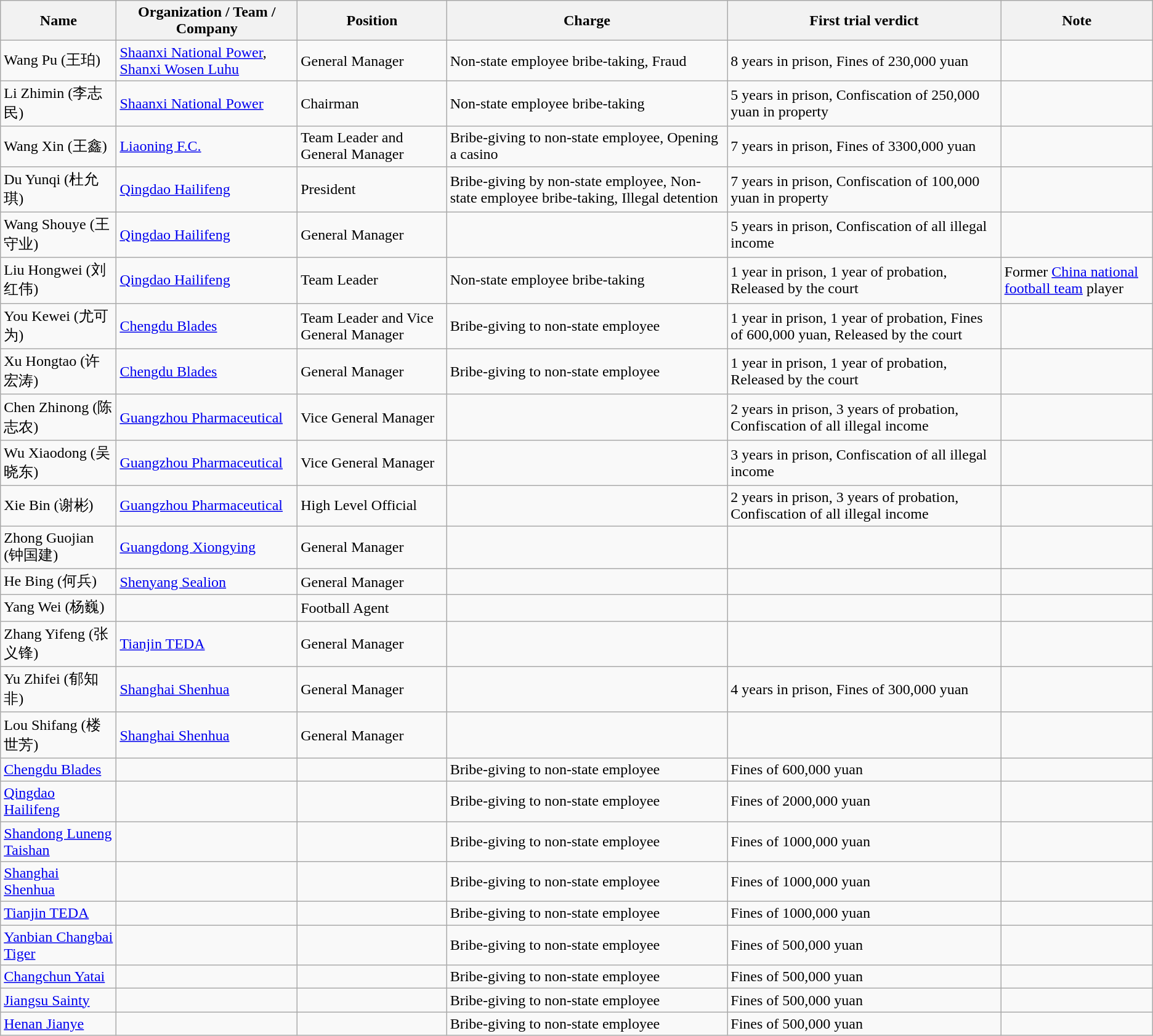<table class="wikitable sortable">
<tr>
<th>Name</th>
<th>Organization / Team / Company</th>
<th>Position</th>
<th>Charge</th>
<th>First trial verdict</th>
<th>Note</th>
</tr>
<tr>
<td>Wang Pu (王珀)</td>
<td><a href='#'>Shaanxi National Power</a>, <a href='#'>Shanxi Wosen Luhu</a></td>
<td>General Manager</td>
<td>Non-state employee bribe-taking, Fraud</td>
<td>8 years in prison, Fines of 230,000 yuan</td>
<td></td>
</tr>
<tr>
<td>Li Zhimin (李志民)</td>
<td><a href='#'>Shaanxi National Power</a></td>
<td>Chairman</td>
<td>Non-state employee bribe-taking</td>
<td>5 years in prison, Confiscation of 250,000 yuan in property</td>
<td></td>
</tr>
<tr>
<td>Wang Xin (王鑫)</td>
<td><a href='#'>Liaoning F.C.</a></td>
<td>Team Leader and General Manager</td>
<td>Bribe-giving to non-state employee, Opening a casino</td>
<td>7 years in prison, Fines of 3300,000 yuan</td>
<td></td>
</tr>
<tr>
<td>Du Yunqi (杜允琪)</td>
<td><a href='#'>Qingdao Hailifeng</a></td>
<td>President</td>
<td>Bribe-giving by non-state employee, Non-state employee bribe-taking, Illegal detention</td>
<td>7 years in prison, Confiscation of 100,000 yuan in property</td>
<td></td>
</tr>
<tr>
<td>Wang Shouye (王守业)</td>
<td><a href='#'>Qingdao Hailifeng</a></td>
<td>General Manager</td>
<td></td>
<td>5 years in prison, Confiscation of all illegal income</td>
<td></td>
</tr>
<tr>
<td>Liu Hongwei (刘红伟)</td>
<td><a href='#'>Qingdao Hailifeng</a></td>
<td>Team Leader</td>
<td>Non-state employee bribe-taking</td>
<td>1 year in prison, 1 year of probation, Released by the court</td>
<td>Former <a href='#'>China national football team</a> player</td>
</tr>
<tr>
<td>You Kewei (尤可为)</td>
<td><a href='#'>Chengdu Blades</a></td>
<td>Team Leader and Vice General Manager</td>
<td>Bribe-giving to non-state employee</td>
<td>1 year in prison, 1 year of probation, Fines of 600,000 yuan, Released by the court</td>
<td></td>
</tr>
<tr>
<td>Xu Hongtao (许宏涛)</td>
<td><a href='#'>Chengdu Blades</a></td>
<td>General Manager</td>
<td>Bribe-giving to non-state employee</td>
<td>1 year in prison, 1 year of probation, Released by the court</td>
<td></td>
</tr>
<tr>
<td>Chen Zhinong (陈志农)</td>
<td><a href='#'>Guangzhou Pharmaceutical</a></td>
<td>Vice General Manager</td>
<td></td>
<td>2 years in prison, 3 years of probation, Confiscation of all illegal income</td>
<td></td>
</tr>
<tr>
<td>Wu Xiaodong (吴晓东)</td>
<td><a href='#'>Guangzhou Pharmaceutical</a></td>
<td>Vice General Manager</td>
<td></td>
<td>3 years in prison, Confiscation of all illegal income</td>
<td></td>
</tr>
<tr>
<td>Xie Bin (谢彬)</td>
<td><a href='#'>Guangzhou Pharmaceutical</a></td>
<td>High Level Official</td>
<td></td>
<td>2 years in prison, 3 years of probation, Confiscation of all illegal income</td>
<td></td>
</tr>
<tr>
<td>Zhong Guojian (钟国建)</td>
<td><a href='#'>Guangdong Xiongying</a></td>
<td>General Manager</td>
<td></td>
<td></td>
<td></td>
</tr>
<tr>
<td>He Bing (何兵)</td>
<td><a href='#'>Shenyang Sealion</a></td>
<td>General Manager</td>
<td></td>
<td></td>
<td></td>
</tr>
<tr>
<td>Yang Wei (杨巍)</td>
<td></td>
<td>Football Agent</td>
<td></td>
<td></td>
<td></td>
</tr>
<tr>
<td>Zhang Yifeng (张义锋)</td>
<td><a href='#'>Tianjin TEDA</a></td>
<td>General Manager</td>
<td></td>
<td></td>
<td></td>
</tr>
<tr>
<td>Yu Zhifei (郁知非)</td>
<td><a href='#'>Shanghai Shenhua</a></td>
<td>General Manager</td>
<td></td>
<td>4 years in prison, Fines of 300,000 yuan</td>
<td></td>
</tr>
<tr>
<td>Lou Shifang (楼世芳)</td>
<td><a href='#'>Shanghai Shenhua</a></td>
<td>General Manager</td>
<td></td>
<td></td>
<td></td>
</tr>
<tr>
<td><a href='#'>Chengdu Blades</a></td>
<td></td>
<td></td>
<td>Bribe-giving to non-state employee</td>
<td>Fines of 600,000 yuan</td>
<td></td>
</tr>
<tr>
<td><a href='#'>Qingdao Hailifeng</a></td>
<td></td>
<td></td>
<td>Bribe-giving to non-state employee</td>
<td>Fines of 2000,000 yuan</td>
<td></td>
</tr>
<tr>
<td><a href='#'>Shandong Luneng Taishan</a></td>
<td></td>
<td></td>
<td>Bribe-giving to non-state employee</td>
<td>Fines of 1000,000 yuan</td>
<td></td>
</tr>
<tr>
<td><a href='#'>Shanghai Shenhua</a></td>
<td></td>
<td></td>
<td>Bribe-giving to non-state employee</td>
<td>Fines of 1000,000 yuan</td>
<td></td>
</tr>
<tr>
<td><a href='#'>Tianjin TEDA</a></td>
<td></td>
<td></td>
<td>Bribe-giving to non-state employee</td>
<td>Fines of 1000,000 yuan</td>
<td></td>
</tr>
<tr>
<td><a href='#'>Yanbian Changbai Tiger</a></td>
<td></td>
<td></td>
<td>Bribe-giving to non-state employee</td>
<td>Fines of 500,000 yuan</td>
<td></td>
</tr>
<tr>
<td><a href='#'>Changchun Yatai</a></td>
<td></td>
<td></td>
<td>Bribe-giving to non-state employee</td>
<td>Fines of 500,000 yuan</td>
<td></td>
</tr>
<tr>
<td><a href='#'>Jiangsu Sainty</a></td>
<td></td>
<td></td>
<td>Bribe-giving to non-state employee</td>
<td>Fines of 500,000 yuan</td>
<td></td>
</tr>
<tr>
<td><a href='#'>Henan Jianye</a></td>
<td></td>
<td></td>
<td>Bribe-giving to non-state employee</td>
<td>Fines of 500,000 yuan</td>
<td></td>
</tr>
</table>
